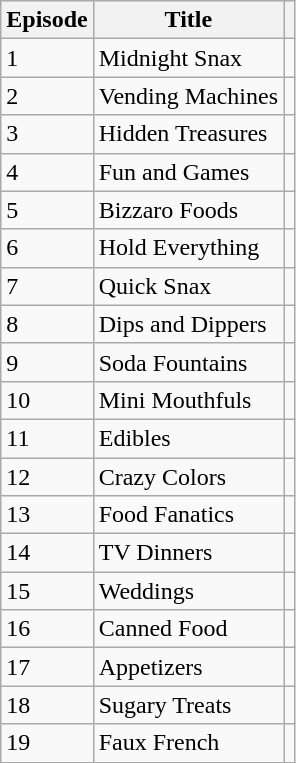<table class="wikitable">
<tr>
<th>Episode</th>
<th>Title</th>
<th></th>
</tr>
<tr>
<td>1</td>
<td>Midnight Snax</td>
<td></td>
</tr>
<tr>
<td>2</td>
<td>Vending Machines</td>
<td></td>
</tr>
<tr>
<td>3</td>
<td>Hidden Treasures</td>
<td></td>
</tr>
<tr>
<td>4</td>
<td>Fun and Games</td>
<td></td>
</tr>
<tr>
<td>5</td>
<td>Bizzaro Foods</td>
<td></td>
</tr>
<tr>
<td>6</td>
<td>Hold Everything</td>
<td></td>
</tr>
<tr>
<td>7</td>
<td>Quick Snax</td>
<td></td>
</tr>
<tr>
<td>8</td>
<td>Dips and Dippers</td>
<td></td>
</tr>
<tr>
<td>9</td>
<td>Soda Fountains</td>
<td></td>
</tr>
<tr>
<td>10</td>
<td>Mini Mouthfuls</td>
<td></td>
</tr>
<tr>
<td>11</td>
<td>Edibles</td>
<td></td>
</tr>
<tr>
<td>12</td>
<td>Crazy Colors</td>
<td></td>
</tr>
<tr>
<td>13</td>
<td>Food Fanatics</td>
<td></td>
</tr>
<tr>
<td>14</td>
<td>TV Dinners</td>
<td></td>
</tr>
<tr>
<td>15</td>
<td>Weddings</td>
<td></td>
</tr>
<tr>
<td>16</td>
<td>Canned Food</td>
<td></td>
</tr>
<tr>
<td>17</td>
<td>Appetizers</td>
<td></td>
</tr>
<tr>
<td>18</td>
<td>Sugary Treats</td>
<td></td>
</tr>
<tr>
<td>19</td>
<td>Faux French</td>
<td></td>
</tr>
</table>
